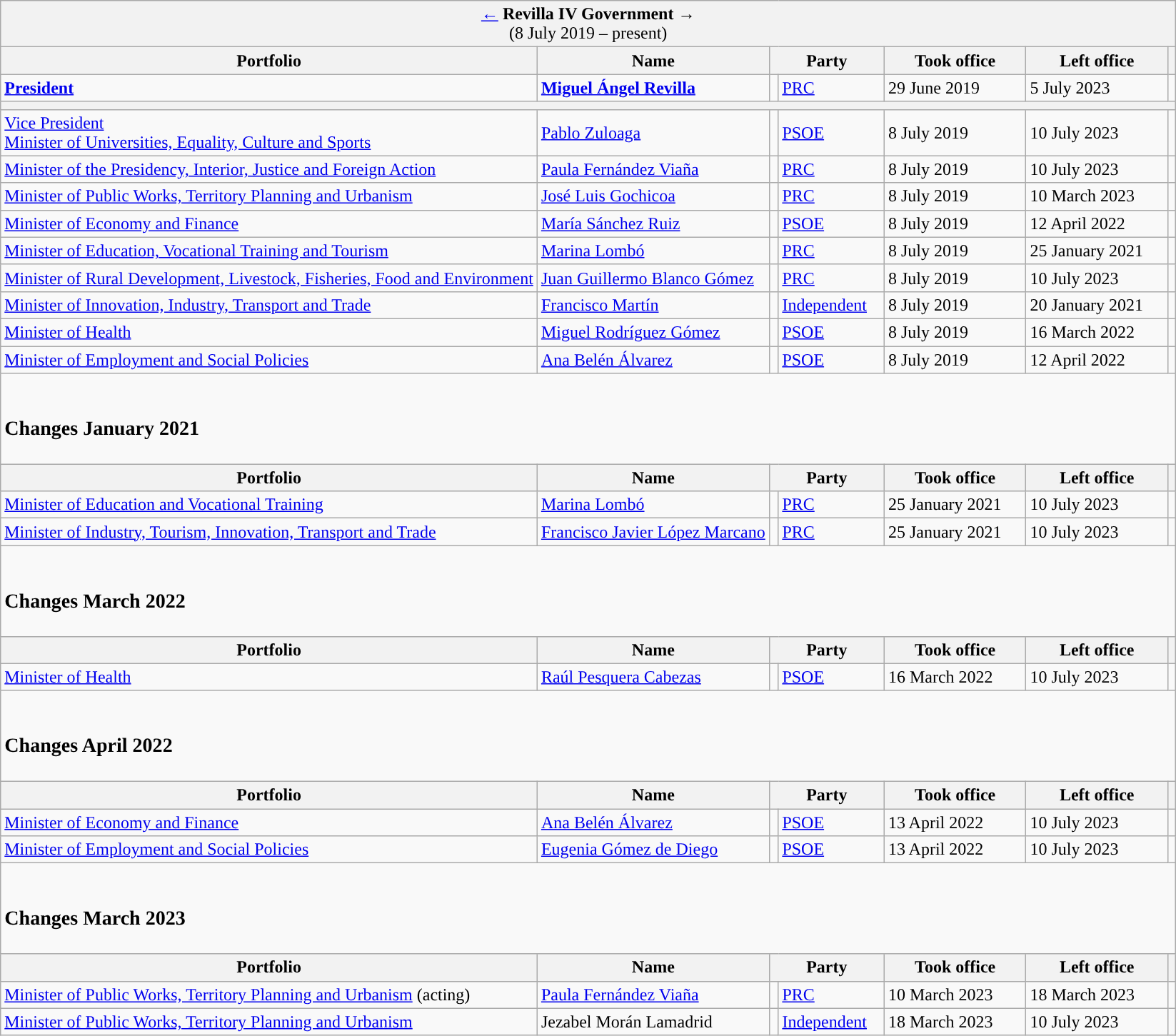<table class="wikitable">
<tr>
<td colspan="7" bgcolor="#F2F2F2" align="center"><a href='#'>←</a> <strong>Revilla IV Government</strong> →<br>(8 July 2019 – present)</td>
</tr>
<tr>
<th>Portfolio</th>
<th>Name</th>
<th width="100px" colspan="2">Party</th>
<th width="125px">Took office</th>
<th width="125px">Left office</th>
<th></th>
</tr>
<tr>
<td><strong><a href='#'>President</a></strong></td>
<td><strong><a href='#'>Miguel Ángel Revilla</a></strong></td>
<td width="1" style="background-color:"></td>
<td><a href='#'>PRC</a></td>
<td>29 June 2019</td>
<td>5 July 2023</td>
<td align="center"></td>
</tr>
<tr>
<th colspan="7"></th>
</tr>
<tr>
<td><a href='#'>Vice President</a><br><a href='#'>Minister of Universities, Equality, Culture and Sports</a></td>
<td><a href='#'>Pablo Zuloaga</a></td>
<td style="background-color:"></td>
<td><a href='#'>PSOE</a></td>
<td>8 July 2019</td>
<td>10 July 2023</td>
<td align="center"></td>
</tr>
<tr>
<td><a href='#'>Minister of the Presidency, Interior, Justice and Foreign Action</a></td>
<td><a href='#'>Paula Fernández Viaña</a></td>
<td style="background-color:"></td>
<td><a href='#'>PRC</a></td>
<td>8 July 2019</td>
<td>10 July 2023</td>
<td align="center"></td>
</tr>
<tr>
<td><a href='#'>Minister of Public Works, Territory Planning and Urbanism</a></td>
<td><a href='#'>José Luis Gochicoa</a></td>
<td style="background-color:"></td>
<td><a href='#'>PRC</a></td>
<td>8 July 2019</td>
<td>10 March 2023</td>
<td align="center"></td>
</tr>
<tr>
<td><a href='#'>Minister of Economy and Finance</a></td>
<td><a href='#'>María Sánchez Ruiz</a></td>
<td style="background-color:"></td>
<td><a href='#'>PSOE</a></td>
<td>8 July 2019</td>
<td>12 April 2022</td>
<td align="center"></td>
</tr>
<tr>
<td><a href='#'>Minister of Education, Vocational Training and Tourism</a></td>
<td><a href='#'>Marina Lombó</a></td>
<td style="background-color:"></td>
<td><a href='#'>PRC</a></td>
<td>8 July 2019</td>
<td>25 January 2021</td>
<td align="center"></td>
</tr>
<tr>
<td><a href='#'>Minister of Rural Development, Livestock, Fisheries, Food and Environment</a></td>
<td><a href='#'>Juan Guillermo Blanco Gómez</a></td>
<td style="background-color:"></td>
<td><a href='#'>PRC</a></td>
<td>8 July 2019</td>
<td>10 July 2023</td>
<td align="center"></td>
</tr>
<tr>
<td><a href='#'>Minister of Innovation, Industry, Transport and Trade</a></td>
<td><a href='#'>Francisco Martín</a></td>
<td style="background-color:"></td>
<td><a href='#'>Independent</a></td>
<td>8 July 2019</td>
<td>20 January 2021</td>
<td align="center"></td>
</tr>
<tr>
<td><a href='#'>Minister of Health</a></td>
<td><a href='#'>Miguel Rodríguez Gómez</a></td>
<td style="background-color:"></td>
<td><a href='#'>PSOE</a></td>
<td>8 July 2019</td>
<td>16 March 2022</td>
<td align="center"></td>
</tr>
<tr>
<td><a href='#'>Minister of Employment and Social Policies</a></td>
<td><a href='#'>Ana Belén Álvarez</a></td>
<td style="background-color:"></td>
<td><a href='#'>PSOE</a></td>
<td>8 July 2019</td>
<td>12 April 2022</td>
<td align="center"></td>
</tr>
<tr>
<td colspan="7"><br><h3>Changes January 2021</h3></td>
</tr>
<tr>
<th>Portfolio</th>
<th>Name</th>
<th colspan="2">Party</th>
<th>Took office</th>
<th>Left office</th>
<th></th>
</tr>
<tr>
<td><a href='#'>Minister of Education and Vocational Training</a></td>
<td><a href='#'>Marina Lombó</a></td>
<td style="background-color:"></td>
<td><a href='#'>PRC</a></td>
<td>25 January 2021</td>
<td>10 July 2023</td>
<td align="center"></td>
</tr>
<tr>
<td><a href='#'>Minister of Industry, Tourism, Innovation, Transport and Trade</a></td>
<td><a href='#'>Francisco Javier López Marcano</a></td>
<td style="background-color:"></td>
<td><a href='#'>PRC</a></td>
<td>25 January 2021</td>
<td>10 July 2023</td>
<td align="center"></td>
</tr>
<tr>
<td colspan="7"><br><h3>Changes March 2022</h3></td>
</tr>
<tr>
<th>Portfolio</th>
<th>Name</th>
<th colspan="2">Party</th>
<th>Took office</th>
<th>Left office</th>
<th></th>
</tr>
<tr>
<td><a href='#'>Minister of Health</a></td>
<td><a href='#'>Raúl Pesquera Cabezas</a></td>
<td style="background-color:"></td>
<td><a href='#'>PSOE</a></td>
<td>16 March 2022</td>
<td>10 July 2023</td>
<td align="center"></td>
</tr>
<tr>
<td colspan="7"><br><h3>Changes April 2022</h3></td>
</tr>
<tr>
<th>Portfolio</th>
<th>Name</th>
<th colspan="2">Party</th>
<th>Took office</th>
<th>Left office</th>
<th></th>
</tr>
<tr>
<td><a href='#'>Minister of Economy and Finance</a></td>
<td><a href='#'>Ana Belén Álvarez</a></td>
<td style="background-color:"></td>
<td><a href='#'>PSOE</a></td>
<td>13 April 2022</td>
<td>10 July 2023</td>
<td align="center"></td>
</tr>
<tr>
<td><a href='#'>Minister of Employment and Social Policies</a></td>
<td><a href='#'>Eugenia Gómez de Diego</a></td>
<td style="background-color:"></td>
<td><a href='#'>PSOE</a></td>
<td>13 April 2022</td>
<td>10 July 2023</td>
<td align="center"></td>
</tr>
<tr>
<td colspan="7"><br><h3>Changes March 2023</h3></td>
</tr>
<tr>
<th>Portfolio</th>
<th>Name</th>
<th colspan="2">Party</th>
<th>Took office</th>
<th>Left office</th>
<th></th>
</tr>
<tr>
<td><a href='#'>Minister of Public Works, Territory Planning and Urbanism</a> (acting)</td>
<td><a href='#'>Paula Fernández Viaña</a></td>
<td style="background-color:"></td>
<td><a href='#'>PRC</a></td>
<td>10 March 2023</td>
<td>18 March 2023</td>
<td align="center"></td>
</tr>
<tr>
<td><a href='#'>Minister of Public Works, Territory Planning and Urbanism</a></td>
<td>Jezabel Morán Lamadrid</td>
<td style="background-color:"></td>
<td><a href='#'>Independent</a></td>
<td>18 March 2023</td>
<td>10 July 2023</td>
<td align="center"></td>
</tr>
</table>
